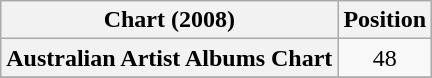<table class="wikitable sortable plainrowheaders" style="text-align:center">
<tr>
<th scope="col">Chart (2008)</th>
<th scope="col">Position</th>
</tr>
<tr>
<th scope="row">Australian Artist Albums Chart</th>
<td>48</td>
</tr>
<tr>
</tr>
</table>
